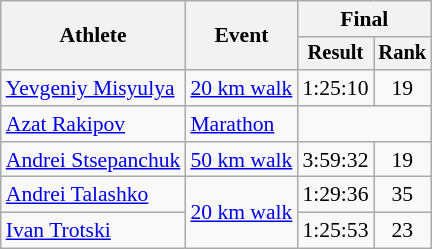<table class=wikitable style="font-size:90%">
<tr>
<th rowspan="2">Athlete</th>
<th rowspan="2">Event</th>
<th colspan="2">Final</th>
</tr>
<tr style="font-size:95%">
<th>Result</th>
<th>Rank</th>
</tr>
<tr align=center>
<td align=left><a href='#'>Yevgeniy Misyulya</a></td>
<td align=left><a href='#'>20 km walk</a></td>
<td>1:25:10</td>
<td>19</td>
</tr>
<tr align=center>
<td align=left><a href='#'>Azat Rakipov</a></td>
<td align=left><a href='#'>Marathon</a></td>
<td colspan=2></td>
</tr>
<tr align=center>
<td align=left><a href='#'>Andrei Stsepanchuk</a></td>
<td align=left><a href='#'>50 km walk</a></td>
<td>3:59:32</td>
<td>19</td>
</tr>
<tr align=center>
<td align=left><a href='#'>Andrei Talashko</a></td>
<td align=left rowspan=2><a href='#'>20 km walk</a></td>
<td>1:29:36</td>
<td>35</td>
</tr>
<tr align=center>
<td align=left><a href='#'>Ivan Trotski</a></td>
<td>1:25:53</td>
<td>23</td>
</tr>
</table>
